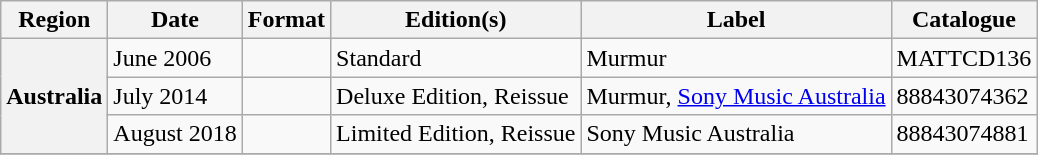<table class="wikitable plainrowheaders">
<tr>
<th scope="col">Region</th>
<th scope="col">Date</th>
<th scope="col">Format</th>
<th scope="col">Edition(s)</th>
<th scope="col">Label</th>
<th scope="col">Catalogue</th>
</tr>
<tr>
<th scope="row" rowspan="3">Australia</th>
<td>June 2006</td>
<td></td>
<td>Standard</td>
<td>Murmur</td>
<td>MATTCD136</td>
</tr>
<tr>
<td>July 2014</td>
<td></td>
<td>Deluxe Edition, Reissue</td>
<td>Murmur, <a href='#'>Sony Music Australia</a></td>
<td>88843074362</td>
</tr>
<tr>
<td>August 2018</td>
<td></td>
<td>Limited Edition, Reissue</td>
<td>Sony Music Australia</td>
<td>88843074881</td>
</tr>
<tr>
</tr>
</table>
